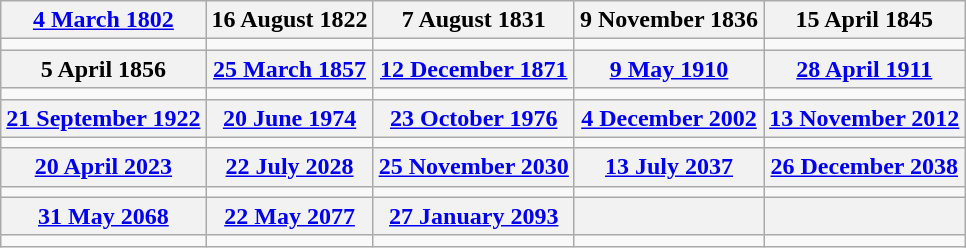<table class="wikitable">
<tr>
<th align="center"><a href='#'>4 March 1802</a></th>
<th align="center">16 August 1822</th>
<th align="center">7 August 1831</th>
<th align="center">9 November 1836</th>
<th align="center">15 April 1845</th>
</tr>
<tr>
<td></td>
<td></td>
<td></td>
<td></td>
<td></td>
</tr>
<tr>
<th align="center">5 April 1856</th>
<th align="center"><a href='#'>25 March 1857</a></th>
<th align="center"><a href='#'>12 December 1871</a></th>
<th align="center"><a href='#'>9 May 1910</a></th>
<th align="center"><a href='#'>28 April 1911</a></th>
</tr>
<tr>
<td></td>
<td></td>
<td></td>
<td></td>
<td></td>
</tr>
<tr>
<th align="center"><a href='#'>21 September 1922</a></th>
<th align="center"><a href='#'>20 June 1974</a></th>
<th align="center"><a href='#'>23 October 1976</a></th>
<th align="center"><a href='#'>4 December 2002</a></th>
<th align="center"><a href='#'>13 November 2012</a></th>
</tr>
<tr>
<td></td>
<td></td>
<td></td>
<td></td>
<td></td>
</tr>
<tr>
<th align="center"><a href='#'>20 April 2023</a></th>
<th align="center"><a href='#'>22 July 2028</a></th>
<th align="center"><a href='#'>25 November 2030</a></th>
<th align="center"><a href='#'>13 July 2037</a></th>
<th align="center"><a href='#'>26 December 2038</a></th>
</tr>
<tr>
<td></td>
<td></td>
<td></td>
<td></td>
<td></td>
</tr>
<tr>
<th align="center"><a href='#'>31 May 2068</a></th>
<th align="center"><a href='#'>22 May 2077</a></th>
<th align="center"><a href='#'>27 January 2093</a></th>
<th align="center"></th>
<th align="center"></th>
</tr>
<tr>
<td></td>
<td></td>
<td></td>
<td></td>
<td></td>
</tr>
</table>
